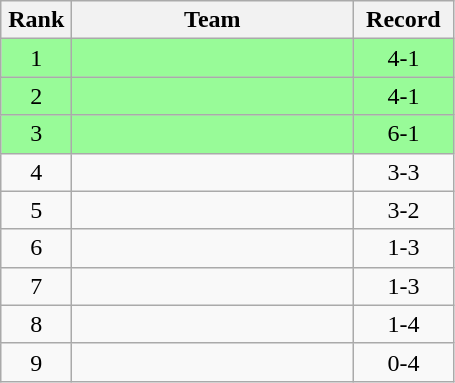<table class="wikitable" style="text-align: center;">
<tr>
<th width=40>Rank</th>
<th width=180>Team</th>
<th width=60>Record</th>
</tr>
<tr bgcolor="#98fb98">
<td>1</td>
<td align="left"></td>
<td>4-1</td>
</tr>
<tr bgcolor="#98fb98">
<td>2</td>
<td align="left"></td>
<td>4-1</td>
</tr>
<tr bgcolor="#98fb98">
<td>3</td>
<td align="left"></td>
<td>6-1</td>
</tr>
<tr>
<td>4</td>
<td align="left"></td>
<td>3-3</td>
</tr>
<tr>
<td>5</td>
<td align="left"></td>
<td>3-2</td>
</tr>
<tr>
<td>6</td>
<td align="left"></td>
<td>1-3</td>
</tr>
<tr>
<td>7</td>
<td align="left"></td>
<td>1-3</td>
</tr>
<tr>
<td>8</td>
<td align="left"></td>
<td>1-4</td>
</tr>
<tr>
<td>9</td>
<td align="left"></td>
<td>0-4</td>
</tr>
</table>
